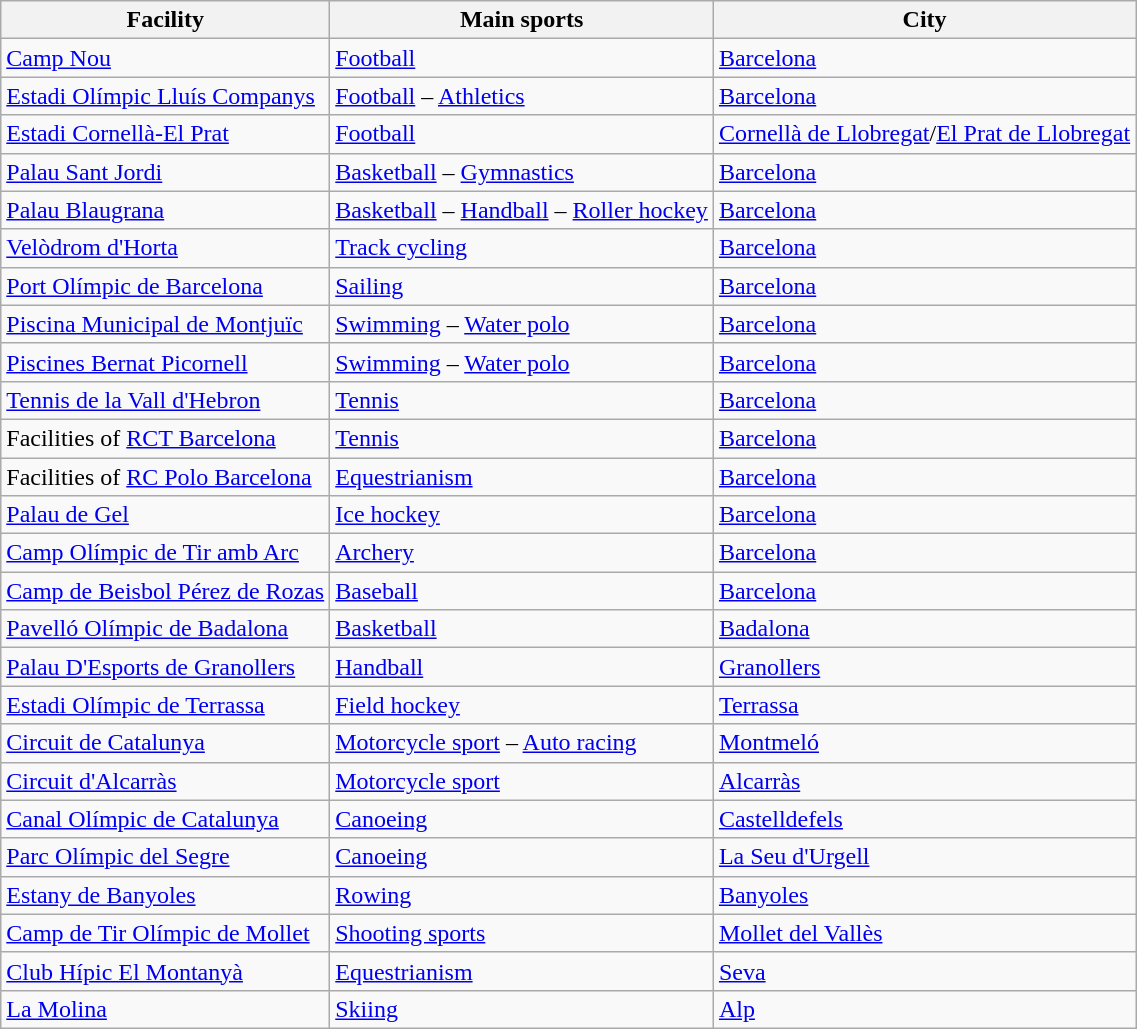<table class="wikitable sortable">
<tr>
<th>Facility</th>
<th>Main sports</th>
<th>City</th>
</tr>
<tr>
<td><a href='#'>Camp Nou</a></td>
<td><a href='#'>Football</a></td>
<td><a href='#'>Barcelona</a></td>
</tr>
<tr>
<td><a href='#'>Estadi Olímpic Lluís Companys</a></td>
<td><a href='#'>Football</a> – <a href='#'>Athletics</a></td>
<td><a href='#'>Barcelona</a></td>
</tr>
<tr>
<td><a href='#'>Estadi Cornellà-El Prat</a></td>
<td><a href='#'>Football</a></td>
<td><a href='#'>Cornellà de Llobregat</a>/<a href='#'>El Prat de Llobregat</a></td>
</tr>
<tr>
<td><a href='#'>Palau Sant Jordi</a></td>
<td><a href='#'>Basketball</a> – <a href='#'>Gymnastics</a></td>
<td><a href='#'>Barcelona</a></td>
</tr>
<tr>
<td><a href='#'>Palau Blaugrana</a></td>
<td><a href='#'>Basketball</a> – <a href='#'>Handball</a> – <a href='#'>Roller hockey</a></td>
<td><a href='#'>Barcelona</a></td>
</tr>
<tr>
<td><a href='#'>Velòdrom d'Horta</a></td>
<td><a href='#'>Track cycling</a></td>
<td><a href='#'>Barcelona</a></td>
</tr>
<tr>
<td><a href='#'>Port Olímpic de Barcelona</a></td>
<td><a href='#'>Sailing</a></td>
<td><a href='#'>Barcelona</a></td>
</tr>
<tr>
<td><a href='#'>Piscina Municipal de Montjuïc</a></td>
<td><a href='#'>Swimming</a> – <a href='#'>Water polo</a></td>
<td><a href='#'>Barcelona</a></td>
</tr>
<tr>
<td><a href='#'>Piscines Bernat Picornell</a></td>
<td><a href='#'>Swimming</a> – <a href='#'>Water polo</a></td>
<td><a href='#'>Barcelona</a></td>
</tr>
<tr>
<td><a href='#'>Tennis de la Vall d'Hebron</a></td>
<td><a href='#'>Tennis</a></td>
<td><a href='#'>Barcelona</a></td>
</tr>
<tr>
<td>Facilities of <a href='#'>RCT Barcelona</a></td>
<td><a href='#'>Tennis</a></td>
<td><a href='#'>Barcelona</a></td>
</tr>
<tr>
<td>Facilities of <a href='#'>RC Polo Barcelona</a></td>
<td><a href='#'>Equestrianism</a></td>
<td><a href='#'>Barcelona</a></td>
</tr>
<tr>
<td><a href='#'>Palau de Gel</a></td>
<td><a href='#'>Ice hockey</a></td>
<td><a href='#'>Barcelona</a></td>
</tr>
<tr>
<td><a href='#'>Camp Olímpic de Tir amb Arc</a></td>
<td><a href='#'>Archery</a></td>
<td><a href='#'>Barcelona</a></td>
</tr>
<tr>
<td><a href='#'>Camp de Beisbol Pérez de Rozas</a></td>
<td><a href='#'>Baseball</a></td>
<td><a href='#'>Barcelona</a></td>
</tr>
<tr>
<td><a href='#'>Pavelló Olímpic de Badalona</a></td>
<td><a href='#'>Basketball</a></td>
<td><a href='#'>Badalona</a></td>
</tr>
<tr>
<td><a href='#'>Palau D'Esports de Granollers</a></td>
<td><a href='#'>Handball</a></td>
<td><a href='#'>Granollers</a></td>
</tr>
<tr>
<td><a href='#'>Estadi Olímpic de Terrassa</a></td>
<td><a href='#'>Field hockey</a></td>
<td><a href='#'>Terrassa</a></td>
</tr>
<tr>
<td><a href='#'>Circuit de Catalunya</a></td>
<td><a href='#'>Motorcycle sport</a> – <a href='#'>Auto racing</a></td>
<td><a href='#'>Montmeló</a></td>
</tr>
<tr>
<td><a href='#'>Circuit d'Alcarràs</a></td>
<td><a href='#'>Motorcycle sport</a></td>
<td><a href='#'>Alcarràs</a></td>
</tr>
<tr>
<td><a href='#'>Canal Olímpic de Catalunya</a></td>
<td><a href='#'>Canoeing</a></td>
<td><a href='#'>Castelldefels</a></td>
</tr>
<tr>
<td><a href='#'>Parc Olímpic del Segre</a></td>
<td><a href='#'>Canoeing</a></td>
<td><a href='#'>La Seu d'Urgell</a></td>
</tr>
<tr>
<td><a href='#'>Estany de Banyoles</a></td>
<td><a href='#'>Rowing</a></td>
<td><a href='#'>Banyoles</a></td>
</tr>
<tr>
<td><a href='#'>Camp de Tir Olímpic de Mollet</a></td>
<td><a href='#'>Shooting sports</a></td>
<td><a href='#'>Mollet del Vallès</a></td>
</tr>
<tr>
<td><a href='#'>Club Hípic El Montanyà</a></td>
<td><a href='#'>Equestrianism</a></td>
<td><a href='#'>Seva</a></td>
</tr>
<tr>
<td><a href='#'>La Molina</a></td>
<td><a href='#'>Skiing</a></td>
<td><a href='#'>Alp</a></td>
</tr>
</table>
